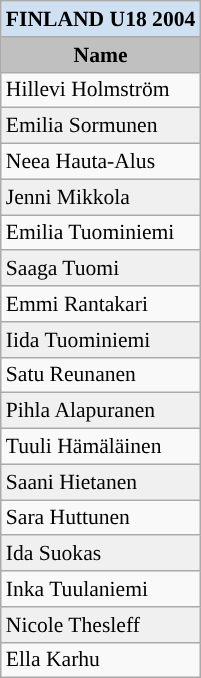<table class="wikitable" style="text-align:left; font-size:90%;">
<tr>
<th style=background:#CEE0F2 colspan=2>FINLAND U18 2004</th>
</tr>
<tr>
<th style="background:silver;">Name</th>
</tr>
<tr>
<td>Hillevi Holmström</td>
</tr>
<tr bgcolor="#f0f0f0">
<td>Emilia Sormunen</td>
</tr>
<tr>
<td>Neea Hauta-Alus</td>
</tr>
<tr bgcolor="#f0f0f0">
<td>Jenni Mikkola</td>
</tr>
<tr>
<td>Emilia Tuominiemi</td>
</tr>
<tr bgcolor="#f0f0f0">
<td>Saaga Tuomi</td>
</tr>
<tr>
<td>Emmi Rantakari</td>
</tr>
<tr bgcolor="#f0f0f0">
<td>Iida Tuominiemi</td>
</tr>
<tr>
<td>Satu Reunanen</td>
</tr>
<tr bgcolor="#f0f0f0">
<td>Pihla Alapuranen</td>
</tr>
<tr>
<td>Tuuli Hämäläinen</td>
</tr>
<tr bgcolor="#f0f0f0">
<td>Saani Hietanen</td>
</tr>
<tr>
<td>Sara Huttunen</td>
</tr>
<tr bgcolor="#f0f0f0">
<td>Ida Suokas</td>
</tr>
<tr>
<td>Inka Tuulaniemi</td>
</tr>
<tr bgcolor="#f0f0f0">
<td>Nicole Thesleff</td>
</tr>
<tr>
<td>Ella Karhu</td>
</tr>
</table>
